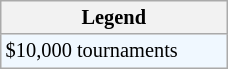<table class="wikitable" style="font-size:85%;" width=12%>
<tr>
<th>Legend</th>
</tr>
<tr style="background:#f0f8ff;">
<td>$10,000 tournaments</td>
</tr>
</table>
